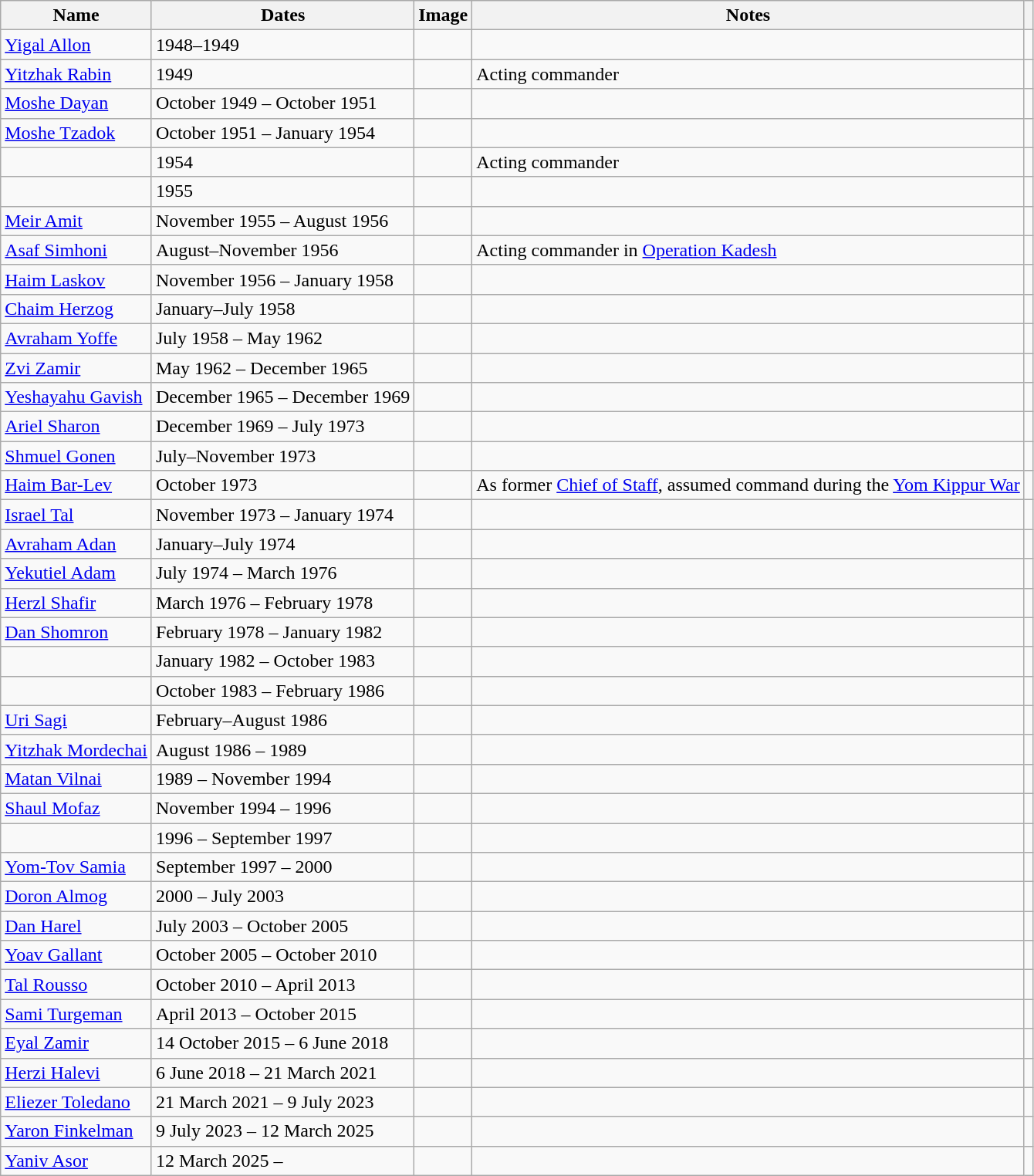<table class="wikitable sortable">
<tr>
<th>Name</th>
<th>Dates</th>
<th>Image</th>
<th>Notes</th>
<th></th>
</tr>
<tr>
<td><a href='#'>Yigal Allon</a></td>
<td>1948–1949</td>
<td></td>
<td></td>
<td></td>
</tr>
<tr>
<td><a href='#'>Yitzhak Rabin</a></td>
<td>1949</td>
<td></td>
<td>Acting commander</td>
</tr>
<tr>
<td><a href='#'>Moshe Dayan</a></td>
<td>October 1949 – October 1951</td>
<td></td>
<td></td>
<td></td>
</tr>
<tr>
<td><a href='#'>Moshe Tzadok</a></td>
<td>October 1951 – January 1954</td>
<td></td>
<td></td>
<td></td>
</tr>
<tr>
<td></td>
<td>1954</td>
<td></td>
<td>Acting commander</td>
<td></td>
</tr>
<tr>
<td></td>
<td>1955</td>
<td></td>
<td></td>
<td></td>
</tr>
<tr>
<td><a href='#'>Meir Amit</a></td>
<td>November 1955 – August 1956</td>
<td></td>
<td></td>
<td></td>
</tr>
<tr>
<td><a href='#'>Asaf Simhoni</a></td>
<td>August–November 1956</td>
<td></td>
<td>Acting commander in <a href='#'>Operation Kadesh</a></td>
<td></td>
</tr>
<tr>
<td><a href='#'>Haim Laskov</a></td>
<td>November 1956 – January 1958</td>
<td></td>
<td></td>
<td></td>
</tr>
<tr>
<td><a href='#'>Chaim Herzog</a></td>
<td>January–July 1958</td>
<td></td>
<td></td>
<td></td>
</tr>
<tr>
<td><a href='#'>Avraham Yoffe</a></td>
<td>July 1958 – May 1962</td>
<td></td>
<td></td>
<td></td>
</tr>
<tr>
<td><a href='#'>Zvi Zamir</a></td>
<td>May 1962 – December 1965</td>
<td></td>
<td></td>
<td></td>
</tr>
<tr>
<td><a href='#'>Yeshayahu Gavish</a></td>
<td>December 1965 – December 1969</td>
<td></td>
<td></td>
<td></td>
</tr>
<tr>
<td><a href='#'>Ariel Sharon</a></td>
<td>December 1969 – July 1973</td>
<td></td>
<td></td>
<td></td>
</tr>
<tr>
<td><a href='#'>Shmuel Gonen</a></td>
<td>July–November 1973</td>
<td></td>
<td></td>
<td></td>
</tr>
<tr>
<td><a href='#'>Haim Bar-Lev</a></td>
<td>October 1973</td>
<td></td>
<td>As former <a href='#'>Chief of Staff</a>, assumed command during the <a href='#'>Yom Kippur War</a></td>
<td></td>
</tr>
<tr>
<td><a href='#'>Israel Tal</a></td>
<td>November 1973 – January 1974</td>
<td></td>
<td></td>
</tr>
<tr>
<td><a href='#'>Avraham Adan</a></td>
<td>January–July 1974</td>
<td></td>
<td></td>
<td></td>
</tr>
<tr>
<td><a href='#'>Yekutiel Adam</a></td>
<td>July 1974 – March 1976</td>
<td></td>
<td></td>
<td></td>
</tr>
<tr>
<td><a href='#'>Herzl Shafir</a></td>
<td>March 1976 – February 1978</td>
<td></td>
<td></td>
<td></td>
</tr>
<tr>
<td><a href='#'>Dan Shomron</a></td>
<td>February 1978 – January 1982</td>
<td></td>
<td></td>
<td></td>
</tr>
<tr>
<td></td>
<td>January 1982 – October 1983</td>
<td></td>
<td></td>
<td></td>
</tr>
<tr>
<td></td>
<td>October 1983 – February 1986</td>
<td></td>
<td></td>
<td></td>
</tr>
<tr>
<td><a href='#'>Uri Sagi</a></td>
<td>February–August 1986</td>
<td></td>
<td></td>
<td></td>
</tr>
<tr>
<td><a href='#'>Yitzhak Mordechai</a></td>
<td>August 1986 – 1989</td>
<td></td>
<td></td>
<td></td>
</tr>
<tr>
<td><a href='#'>Matan Vilnai</a></td>
<td>1989 – November 1994</td>
<td></td>
<td></td>
<td></td>
</tr>
<tr>
<td><a href='#'>Shaul Mofaz</a></td>
<td>November 1994 – 1996</td>
<td></td>
<td></td>
<td></td>
</tr>
<tr>
<td></td>
<td>1996 – September 1997</td>
<td></td>
<td></td>
</tr>
<tr>
<td><a href='#'>Yom-Tov Samia</a></td>
<td>September 1997 – 2000</td>
<td></td>
<td></td>
<td></td>
</tr>
<tr>
<td><a href='#'>Doron Almog</a></td>
<td>2000 – July 2003</td>
<td></td>
<td></td>
<td></td>
</tr>
<tr>
<td><a href='#'>Dan Harel</a></td>
<td>July 2003 – October 2005</td>
<td></td>
<td></td>
</tr>
<tr>
<td><a href='#'>Yoav Gallant</a></td>
<td>October 2005 – October 2010</td>
<td></td>
<td></td>
<td></td>
</tr>
<tr>
<td><a href='#'>Tal Rousso</a></td>
<td>October 2010 – April 2013</td>
<td></td>
<td></td>
<td></td>
</tr>
<tr>
<td><a href='#'>Sami Turgeman</a></td>
<td>April 2013 – October 2015</td>
<td></td>
<td></td>
</tr>
<tr>
<td><a href='#'>Eyal Zamir</a></td>
<td>14 October 2015 – 6 June 2018</td>
<td></td>
<td></td>
<td></td>
</tr>
<tr>
<td><a href='#'>Herzi Halevi</a></td>
<td>6 June 2018 – 21 March 2021</td>
<td></td>
<td></td>
</tr>
<tr>
<td><a href='#'>Eliezer Toledano</a></td>
<td>21 March 2021 – 9 July 2023</td>
<td></td>
<td></td>
<td></td>
</tr>
<tr>
<td><a href='#'>Yaron Finkelman</a></td>
<td>9 July 2023 – 12 March 2025</td>
<td></td>
<td></td>
<td></td>
</tr>
<tr>
<td><a href='#'>Yaniv Asor</a></td>
<td>12 March 2025 –</td>
<td></td>
<td></td>
<td></td>
</tr>
</table>
